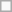<table class="wikitable">
<tr>
<td>           </td>
</tr>
</table>
